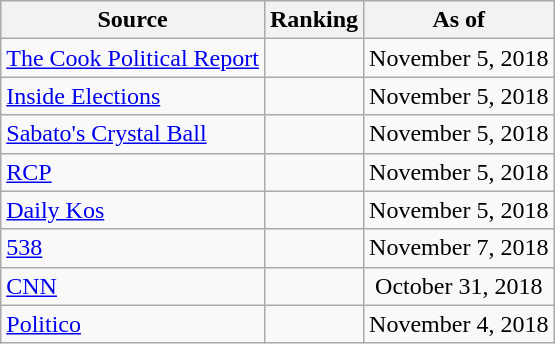<table class="wikitable" style="text-align:center">
<tr>
<th>Source</th>
<th>Ranking</th>
<th>As of</th>
</tr>
<tr>
<td align=left><a href='#'>The Cook Political Report</a></td>
<td></td>
<td>November 5, 2018</td>
</tr>
<tr>
<td align=left><a href='#'>Inside Elections</a></td>
<td></td>
<td>November 5, 2018</td>
</tr>
<tr>
<td align=left><a href='#'>Sabato's Crystal Ball</a></td>
<td></td>
<td>November 5, 2018</td>
</tr>
<tr>
<td align="left"><a href='#'>RCP</a></td>
<td></td>
<td>November 5, 2018</td>
</tr>
<tr>
<td align="left"><a href='#'>Daily Kos</a></td>
<td></td>
<td>November 5, 2018</td>
</tr>
<tr>
<td align="left"><a href='#'>538</a></td>
<td></td>
<td>November 7, 2018</td>
</tr>
<tr>
<td align="left"><a href='#'>CNN</a></td>
<td></td>
<td>October 31, 2018</td>
</tr>
<tr>
<td align="left"><a href='#'>Politico</a></td>
<td></td>
<td>November 4, 2018</td>
</tr>
</table>
